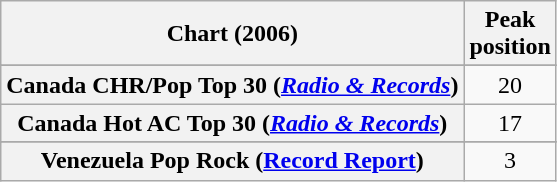<table class="wikitable sortable plainrowheaders" style="text-align:center">
<tr>
<th>Chart (2006)</th>
<th>Peak<br>position</th>
</tr>
<tr>
</tr>
<tr>
<th scope="row">Canada CHR/Pop Top 30 (<em><a href='#'>Radio & Records</a></em>)</th>
<td>20</td>
</tr>
<tr>
<th scope="row">Canada Hot AC Top 30 (<em><a href='#'>Radio & Records</a></em>)</th>
<td>17</td>
</tr>
<tr>
</tr>
<tr>
</tr>
<tr>
</tr>
<tr>
</tr>
<tr>
</tr>
<tr>
<th scope="row">Venezuela Pop Rock (<a href='#'>Record Report</a>)</th>
<td>3</td>
</tr>
</table>
